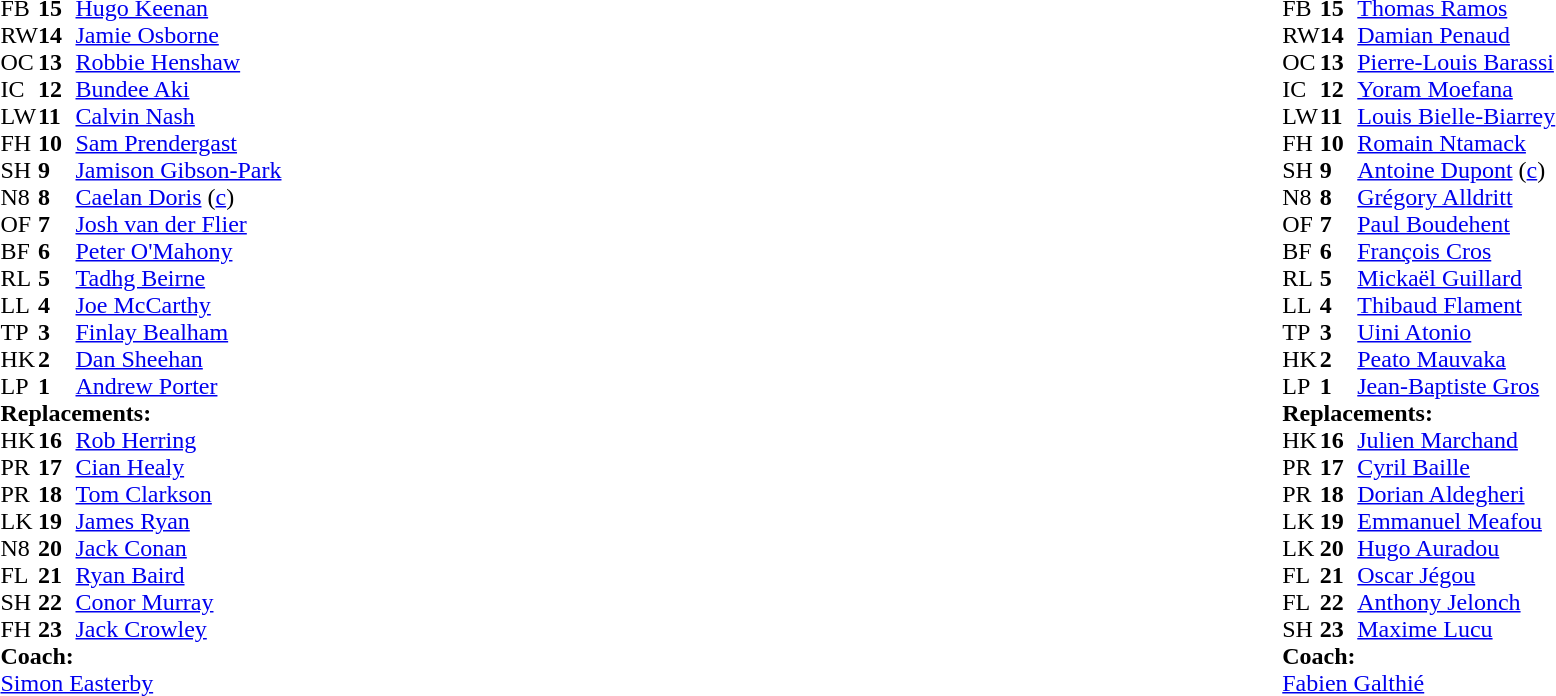<table style="width:100%">
<tr>
<td style="vertical-align:top; width:50%"><br><table cellspacing="0" cellpadding="0">
<tr>
<th width="25"></th>
<th width="25"></th>
</tr>
<tr>
<td>FB</td>
<td><strong>15</strong></td>
<td><a href='#'>Hugo Keenan</a></td>
</tr>
<tr>
<td>RW</td>
<td><strong>14</strong></td>
<td><a href='#'>Jamie Osborne</a></td>
</tr>
<tr>
<td>OC</td>
<td><strong>13</strong></td>
<td><a href='#'>Robbie Henshaw</a></td>
</tr>
<tr>
<td>IC</td>
<td><strong>12</strong></td>
<td><a href='#'>Bundee Aki</a></td>
<td></td>
<td></td>
</tr>
<tr>
<td>LW</td>
<td><strong>11</strong></td>
<td><a href='#'>Calvin Nash</a></td>
<td></td>
</tr>
<tr>
<td>FH</td>
<td><strong>10</strong></td>
<td><a href='#'>Sam Prendergast</a></td>
</tr>
<tr>
<td>SH</td>
<td><strong>9</strong></td>
<td><a href='#'>Jamison Gibson-Park</a></td>
<td></td>
<td></td>
</tr>
<tr>
<td>N8</td>
<td><strong>8</strong></td>
<td><a href='#'>Caelan Doris</a> (<a href='#'>c</a>)</td>
<td></td>
<td></td>
<td></td>
<td></td>
</tr>
<tr>
<td>OF</td>
<td><strong>7</strong></td>
<td><a href='#'>Josh van der Flier</a></td>
<td></td>
<td></td>
<td></td>
<td></td>
</tr>
<tr>
<td>BF</td>
<td><strong>6</strong></td>
<td><a href='#'>Peter O'Mahony</a></td>
<td></td>
<td></td>
</tr>
<tr>
<td>RL</td>
<td><strong>5</strong></td>
<td><a href='#'>Tadhg Beirne</a></td>
</tr>
<tr>
<td>LL</td>
<td><strong>4</strong></td>
<td><a href='#'>Joe McCarthy</a></td>
<td></td>
<td></td>
</tr>
<tr>
<td>TP</td>
<td><strong>3</strong></td>
<td><a href='#'>Finlay Bealham</a></td>
<td></td>
<td></td>
</tr>
<tr>
<td>HK</td>
<td><strong>2</strong></td>
<td><a href='#'>Dan Sheehan</a></td>
<td></td>
<td></td>
</tr>
<tr>
<td>LP</td>
<td><strong>1</strong></td>
<td><a href='#'>Andrew Porter</a></td>
<td></td>
<td></td>
</tr>
<tr>
<td colspan="3"><strong>Replacements:</strong></td>
</tr>
<tr>
<td>HK</td>
<td><strong>16</strong></td>
<td><a href='#'>Rob Herring</a></td>
<td></td>
<td></td>
</tr>
<tr>
<td>PR</td>
<td><strong>17</strong></td>
<td><a href='#'>Cian Healy</a></td>
<td></td>
<td></td>
</tr>
<tr>
<td>PR</td>
<td><strong>18</strong></td>
<td><a href='#'>Tom Clarkson</a></td>
<td></td>
<td></td>
</tr>
<tr>
<td>LK</td>
<td><strong>19</strong></td>
<td><a href='#'>James Ryan</a></td>
<td></td>
<td></td>
</tr>
<tr>
<td>N8</td>
<td><strong>20</strong></td>
<td><a href='#'>Jack Conan</a></td>
<td></td>
<td></td>
</tr>
<tr>
<td>FL</td>
<td><strong>21</strong></td>
<td><a href='#'>Ryan Baird</a></td>
<td></td>
<td></td>
</tr>
<tr>
<td>SH</td>
<td><strong>22</strong></td>
<td><a href='#'>Conor Murray</a></td>
<td></td>
<td></td>
</tr>
<tr>
<td>FH</td>
<td><strong>23</strong></td>
<td><a href='#'>Jack Crowley</a></td>
<td></td>
<td></td>
</tr>
<tr>
<td colspan="3"><strong>Coach:</strong></td>
</tr>
<tr>
<td colspan="3"><a href='#'>Simon Easterby</a></td>
</tr>
</table>
</td>
<td style="vertical-align:top"></td>
<td style="vertical-align:top; width:50%"><br><table cellspacing="0" cellpadding="0" style="margin:auto">
<tr>
<th width="25"></th>
<th width="25"></th>
</tr>
<tr>
<td>FB</td>
<td><strong>15</strong></td>
<td><a href='#'>Thomas Ramos</a></td>
</tr>
<tr>
<td>RW</td>
<td><strong>14</strong></td>
<td><a href='#'>Damian Penaud</a></td>
</tr>
<tr>
<td>OC</td>
<td><strong>13</strong></td>
<td><a href='#'>Pierre-Louis Barassi</a></td>
<td></td>
<td></td>
</tr>
<tr>
<td>IC</td>
<td><strong>12</strong></td>
<td><a href='#'>Yoram Moefana</a></td>
</tr>
<tr>
<td>LW</td>
<td><strong>11</strong></td>
<td><a href='#'>Louis Bielle-Biarrey</a></td>
</tr>
<tr>
<td>FH</td>
<td><strong>10</strong></td>
<td><a href='#'>Romain Ntamack</a></td>
</tr>
<tr>
<td>SH</td>
<td><strong>9</strong></td>
<td><a href='#'>Antoine Dupont</a> (<a href='#'>c</a>)</td>
<td></td>
<td></td>
</tr>
<tr>
<td>N8</td>
<td><strong>8</strong></td>
<td><a href='#'>Grégory Alldritt</a></td>
<td></td>
<td></td>
</tr>
<tr>
<td>OF</td>
<td><strong>7</strong></td>
<td><a href='#'>Paul Boudehent</a></td>
</tr>
<tr>
<td>BF</td>
<td><strong>6</strong></td>
<td><a href='#'>François Cros</a></td>
<td></td>
</tr>
<tr>
<td>RL</td>
<td><strong>5</strong></td>
<td><a href='#'>Mickaël Guillard</a></td>
<td></td>
<td></td>
</tr>
<tr>
<td>LL</td>
<td><strong>4</strong></td>
<td><a href='#'>Thibaud Flament</a></td>
<td></td>
<td></td>
</tr>
<tr>
<td>TP</td>
<td><strong>3</strong></td>
<td><a href='#'>Uini Atonio</a></td>
<td></td>
<td></td>
</tr>
<tr>
<td>HK</td>
<td><strong>2</strong></td>
<td><a href='#'>Peato Mauvaka</a></td>
<td></td>
<td></td>
</tr>
<tr>
<td>LP</td>
<td><strong>1</strong></td>
<td><a href='#'>Jean-Baptiste Gros</a></td>
<td></td>
<td></td>
</tr>
<tr>
<td colspan="3"><strong>Replacements:</strong></td>
</tr>
<tr>
<td>HK</td>
<td><strong>16</strong></td>
<td><a href='#'>Julien Marchand</a></td>
<td></td>
<td></td>
</tr>
<tr>
<td>PR</td>
<td><strong>17</strong></td>
<td><a href='#'>Cyril Baille</a></td>
<td></td>
<td></td>
</tr>
<tr>
<td>PR</td>
<td><strong>18</strong></td>
<td><a href='#'>Dorian Aldegheri</a></td>
<td></td>
<td></td>
</tr>
<tr>
<td>LK</td>
<td><strong>19</strong></td>
<td><a href='#'>Emmanuel Meafou</a></td>
<td></td>
<td></td>
</tr>
<tr>
<td>LK</td>
<td><strong>20</strong></td>
<td><a href='#'>Hugo Auradou</a></td>
<td></td>
<td></td>
</tr>
<tr>
<td>FL</td>
<td><strong>21</strong></td>
<td><a href='#'>Oscar Jégou</a></td>
<td></td>
<td></td>
</tr>
<tr>
<td>FL</td>
<td><strong>22</strong></td>
<td><a href='#'>Anthony Jelonch</a></td>
<td></td>
<td></td>
</tr>
<tr>
<td>SH</td>
<td><strong>23</strong></td>
<td><a href='#'>Maxime Lucu</a></td>
<td></td>
<td></td>
</tr>
<tr>
<td colspan="3"><strong>Coach:</strong></td>
</tr>
<tr>
<td colspan="3"><a href='#'>Fabien Galthié</a></td>
</tr>
</table>
</td>
</tr>
</table>
